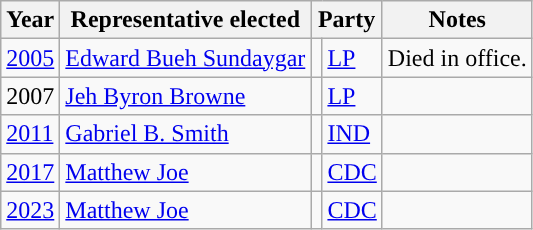<table class="wikitable">
<tr>
<th>Year</th>
<th>Representative elected</th>
<th colspan=2>Party</th>
<th>Notes</th>
</tr>
<tr>
<td><a href='#'>2005</a></td>
<td><a href='#'>Edward Bueh Sundaygar</a></td>
<td></td>
<td><a href='#'>LP</a></td>
<td>Died in office.</td>
</tr>
<tr>
<td>2007</td>
<td><a href='#'>Jeh Byron Browne</a></td>
<td></td>
<td><a href='#'>LP</a></td>
<td></td>
</tr>
<tr>
<td><a href='#'>2011</a></td>
<td><a href='#'>Gabriel B. Smith</a></td>
<td></td>
<td><a href='#'>IND</a></td>
<td></td>
</tr>
<tr>
<td><a href='#'>2017</a></td>
<td><a href='#'>Matthew Joe</a></td>
<td></td>
<td><a href='#'>CDC</a></td>
<td></td>
</tr>
<tr>
<td><a href='#'>2023</a></td>
<td><a href='#'>Matthew Joe</a></td>
<td></td>
<td><a href='#'>CDC</a></td>
<td></td>
</tr>
</table>
